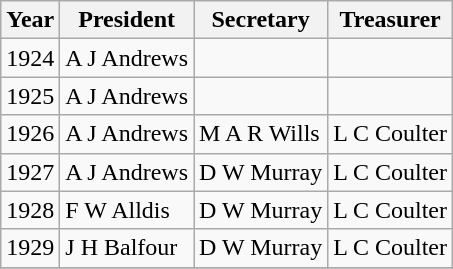<table class="wikitable sortable">
<tr>
<th>Year</th>
<th>President</th>
<th>Secretary</th>
<th>Treasurer</th>
</tr>
<tr>
<td>1924</td>
<td>A J Andrews</td>
<td></td>
<td></td>
</tr>
<tr>
<td>1925</td>
<td>A J Andrews</td>
<td></td>
<td></td>
</tr>
<tr>
<td>1926</td>
<td>A J Andrews</td>
<td>M A R Wills</td>
<td>L C Coulter</td>
</tr>
<tr>
<td>1927</td>
<td>A J Andrews</td>
<td>D W Murray</td>
<td>L C Coulter</td>
</tr>
<tr>
<td>1928</td>
<td>F W Alldis</td>
<td>D W Murray</td>
<td>L C Coulter</td>
</tr>
<tr>
<td>1929</td>
<td>J H Balfour</td>
<td>D W Murray</td>
<td>L C Coulter</td>
</tr>
<tr>
</tr>
</table>
